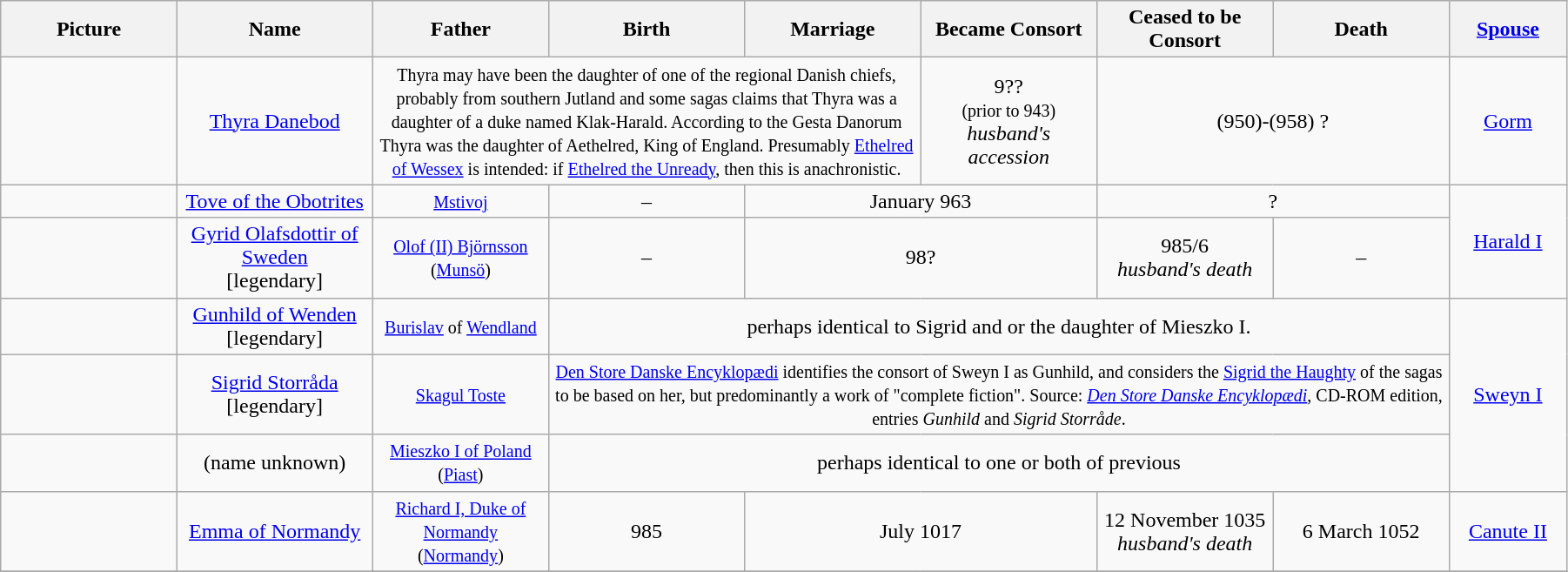<table width=95% class="wikitable">
<tr>
<th width = "9%">Picture</th>
<th width = "10%">Name</th>
<th width = "9%">Father</th>
<th width = "10%">Birth</th>
<th width = "9%">Marriage</th>
<th width = "9%">Became Consort</th>
<th width = "9%">Ceased to be Consort</th>
<th width = "9%">Death</th>
<th width = "6%"><a href='#'>Spouse</a></th>
</tr>
<tr>
<td align="center"></td>
<td align="center"><a href='#'>Thyra Danebod</a></td>
<td align="center" colspan="3"><small>Thyra may have been the daughter of one of the regional Danish chiefs, probably from southern Jutland and some sagas claims that Thyra was a daughter of a duke named Klak-Harald. According to the Gesta Danorum Thyra was the daughter of Aethelred, King of England. Presumably <a href='#'>Ethelred of Wessex</a> is intended: if <a href='#'>Ethelred the Unready</a>, then this is anachronistic.</small></td>
<td align="center">9??<br><small>(prior to 943)</small><br><em>husband's accession</em></td>
<td align="center" colspan="2">(950)-(958) ?</td>
<td align="center"><a href='#'>Gorm</a></td>
</tr>
<tr>
<td align="center"></td>
<td align="center"><a href='#'>Tove of the Obotrites</a><br></td>
<td align="center"><small><a href='#'>Mstivoj</a></small></td>
<td align="center">–</td>
<td align="center" colspan="2">January 963</td>
<td align="center" colspan="2">?</td>
<td align="center" rowspan="2"><a href='#'>Harald I</a></td>
</tr>
<tr>
<td align="center"></td>
<td align="center"><a href='#'>Gyrid Olafsdottir of Sweden</a><br>[legendary]</td>
<td align="center"><small><a href='#'>Olof (II) Björnsson</a><br>(<a href='#'>Munsö</a>)</small></td>
<td align="center">–</td>
<td align="center" colspan="2">98?</td>
<td align="center">985/6<br><em>husband's death</em></td>
<td align="center">–</td>
</tr>
<tr>
<td align="center"></td>
<td align="center"><a href='#'>Gunhild of Wenden</a><br>[legendary]<br></td>
<td align="center"><small><a href='#'>Burislav</a> of <a href='#'>Wendland</a></small></td>
<td align="center" colspan="5">perhaps identical to Sigrid and or the daughter of Mieszko I.</td>
<td align="center" rowspan="3"><a href='#'>Sweyn I</a></td>
</tr>
<tr>
<td align="center"></td>
<td align="center"><a href='#'>Sigrid Storråda</a><br>[legendary]<br></td>
<td align="center"><small><a href='#'>Skagul Toste</a></small></td>
<td align="center" colspan="5"><small><a href='#'>Den Store Danske Encyklopædi</a> identifies the consort of Sweyn I as Gunhild, and considers the <a href='#'>Sigrid the Haughty</a> of the sagas to be based on her, but predominantly a work of "complete fiction". Source: <em><a href='#'>Den Store Danske Encyklopædi</a></em>, CD-ROM edition, entries <em>Gunhild</em> and <em>Sigrid Storråde</em>.</small></td>
</tr>
<tr>
<td align="center"></td>
<td align="center">(name unknown)<br></td>
<td align="center"><small><a href='#'>Mieszko I of Poland</a><br>(<a href='#'>Piast</a>)</small></td>
<td align="center" colspan="5">perhaps identical to one or both of previous</td>
</tr>
<tr>
<td align="center"></td>
<td align="center"><a href='#'>Emma of Normandy</a><br></td>
<td align="center"><small><a href='#'>Richard I, Duke of Normandy</a><br>(<a href='#'>Normandy</a>)</small></td>
<td align="center">985</td>
<td align="center" colspan="2">July 1017</td>
<td align="center">12 November 1035 <br><em>husband's death</em></td>
<td align="center">6 March 1052</td>
<td align="center"><a href='#'>Canute II</a></td>
</tr>
<tr>
</tr>
</table>
